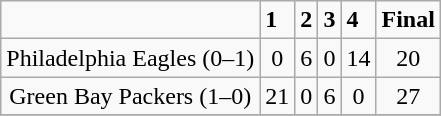<table class="wikitable">
<tr>
<td></td>
<td><strong>1</strong></td>
<td><strong>2</strong></td>
<td><strong>3</strong></td>
<td><strong>4</strong></td>
<td><strong>Final</strong></td>
</tr>
<tr align="center" bgcolor="">
<td – align=left>Philadelphia Eagles (0–1)</td>
<td>0</td>
<td>6</td>
<td>0</td>
<td>14</td>
<td>20</td>
</tr>
<tr align="center" bgcolor="">
<td -align=left>Green Bay Packers (1–0)</td>
<td>21</td>
<td>0</td>
<td>6</td>
<td>0</td>
<td>27</td>
</tr>
<tr align="center" bgcolor="">
</tr>
</table>
